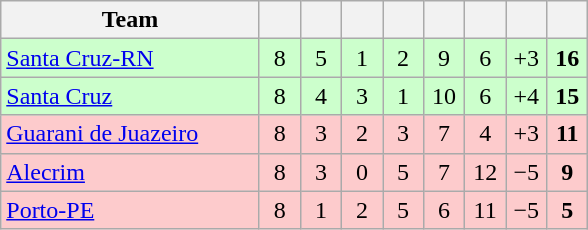<table class="wikitable" style="text-align: center;">
<tr>
<th width=165>Team</th>
<th width=20></th>
<th width=20></th>
<th width=20></th>
<th width=20></th>
<th width=20></th>
<th width=20></th>
<th width=20></th>
<th width=20></th>
</tr>
<tr bgcolor=#ccffcc>
<td align=left> <a href='#'>Santa Cruz-RN</a></td>
<td>8</td>
<td>5</td>
<td>1</td>
<td>2</td>
<td>9</td>
<td>6</td>
<td>+3</td>
<td><strong>16 </strong></td>
</tr>
<tr bgcolor=#ccffcc>
<td align=left> <a href='#'>Santa Cruz</a></td>
<td>8</td>
<td>4</td>
<td>3</td>
<td>1</td>
<td>10</td>
<td>6</td>
<td>+4</td>
<td><strong>15 </strong></td>
</tr>
<tr bgcolor=#FDCBCC>
<td align=left> <a href='#'>Guarani de Juazeiro</a></td>
<td>8</td>
<td>3</td>
<td>2</td>
<td>3</td>
<td>7</td>
<td>4</td>
<td>+3</td>
<td><strong>11</strong></td>
</tr>
<tr bgcolor=#FDCBCC>
<td align=left> <a href='#'>Alecrim</a></td>
<td>8</td>
<td>3</td>
<td>0</td>
<td>5</td>
<td>7</td>
<td>12</td>
<td>−5</td>
<td><strong>9 </strong></td>
</tr>
<tr bgcolor=#FDCBCC>
<td align=left> <a href='#'>Porto-PE</a></td>
<td>8</td>
<td>1</td>
<td>2</td>
<td>5</td>
<td>6</td>
<td>11</td>
<td>−5</td>
<td><strong>5 </strong></td>
</tr>
</table>
